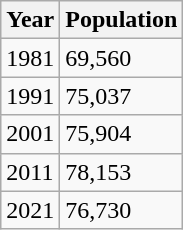<table class="wikitable">
<tr>
<th>Year</th>
<th>Population</th>
</tr>
<tr>
<td>1981</td>
<td>69,560</td>
</tr>
<tr>
<td>1991</td>
<td>75,037</td>
</tr>
<tr>
<td>2001</td>
<td>75,904</td>
</tr>
<tr>
<td>2011</td>
<td>78,153</td>
</tr>
<tr>
<td>2021</td>
<td>76,730</td>
</tr>
</table>
